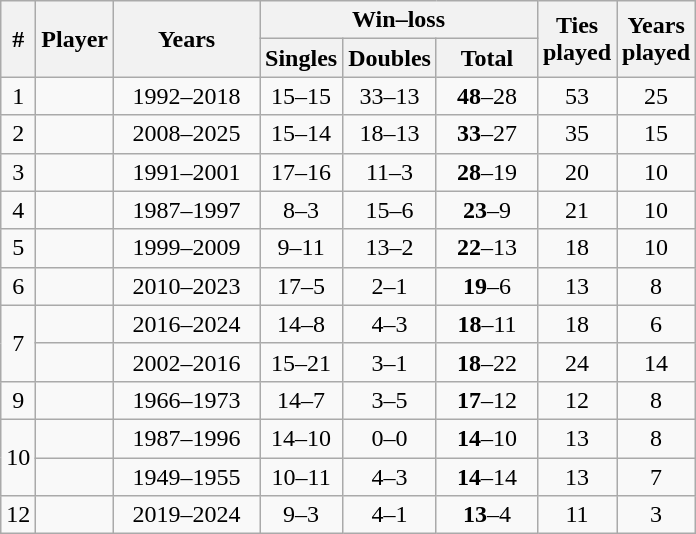<table class="wikitable sortable nowrap" style=text-align:center>
<tr>
<th rowspan=2>#</th>
<th rowspan=2>Player</th>
<th rowspan=2 width=90>Years</th>
<th colspan=3>Win–loss</th>
<th rowspan=2>Ties<br>played</th>
<th rowspan=2>Years<br>played</th>
</tr>
<tr>
<th>Singles</th>
<th>Doubles</th>
<th width=60>Total</th>
</tr>
<tr>
<td>1</td>
<td style="text-align:left;"></td>
<td>1992–2018</td>
<td>15–15</td>
<td>33–13</td>
<td><strong>48</strong>–28</td>
<td>53</td>
<td>25</td>
</tr>
<tr>
<td>2</td>
<td style="text-align:left;"><strong></strong></td>
<td>2008–2025</td>
<td>15–14</td>
<td>18–13</td>
<td><strong>33</strong>–27</td>
<td>35</td>
<td>15</td>
</tr>
<tr>
<td>3</td>
<td style="text-align:left;"></td>
<td>1991–2001</td>
<td>17–16</td>
<td>11–3</td>
<td><strong>28</strong>–19</td>
<td>20</td>
<td>10</td>
</tr>
<tr>
<td>4</td>
<td style="text-align:left;"></td>
<td>1987–1997</td>
<td>8–3</td>
<td>15–6</td>
<td><strong>23</strong>–9</td>
<td>21</td>
<td>10</td>
</tr>
<tr>
<td>5</td>
<td style="text-align:left;"></td>
<td>1999–2009</td>
<td>9–11</td>
<td>13–2</td>
<td><strong>22</strong>–13</td>
<td>18</td>
<td>10</td>
</tr>
<tr>
<td>6</td>
<td style="text-align:left;"><strong></strong></td>
<td>2010–2023</td>
<td>17–5</td>
<td>2–1</td>
<td><strong>19</strong>–6</td>
<td>13</td>
<td>8</td>
</tr>
<tr>
<td rowspan="2">7</td>
<td style="text-align:left;"><strong></strong></td>
<td>2016–2024</td>
<td>14–8</td>
<td>4–3</td>
<td><strong>18</strong>–11</td>
<td>18</td>
<td>6</td>
</tr>
<tr>
<td style="text-align:left;"></td>
<td>2002–2016</td>
<td>15–21</td>
<td>3–1</td>
<td><strong>18</strong>–22</td>
<td>24</td>
<td>14</td>
</tr>
<tr>
<td>9</td>
<td style="text-align:left;"></td>
<td>1966–1973</td>
<td>14–7</td>
<td>3–5</td>
<td><strong>17</strong>–12</td>
<td>12</td>
<td>8</td>
</tr>
<tr>
<td rowspan="2">10</td>
<td style="text-align:left;"></td>
<td>1987–1996</td>
<td>14–10</td>
<td>0–0</td>
<td><strong>14</strong>–10</td>
<td>13</td>
<td>8</td>
</tr>
<tr>
<td style="text-align:left;"></td>
<td>1949–1955</td>
<td>10–11</td>
<td>4–3</td>
<td><strong>14</strong>–14</td>
<td>13</td>
<td>7</td>
</tr>
<tr>
<td>12</td>
<td align=left><strong></strong></td>
<td>2019–2024</td>
<td>9–3</td>
<td>4–1</td>
<td><strong>13</strong>–4</td>
<td>11</td>
<td>3</td>
</tr>
</table>
